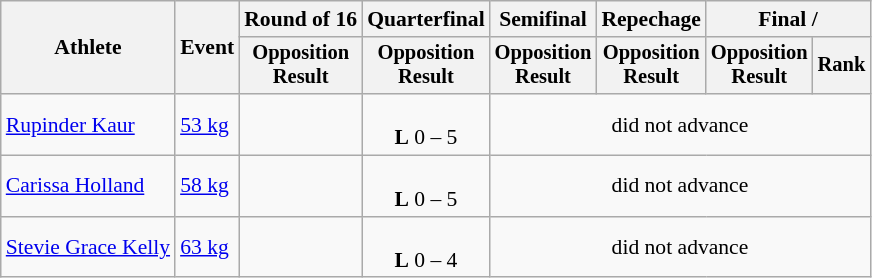<table class="wikitable" style="font-size:90%;">
<tr>
<th rowspan=2>Athlete</th>
<th rowspan=2>Event</th>
<th>Round of 16</th>
<th>Quarterfinal</th>
<th>Semifinal</th>
<th>Repechage</th>
<th colspan=2>Final / </th>
</tr>
<tr style="font-size: 95%">
<th>Opposition<br>Result</th>
<th>Opposition<br>Result</th>
<th>Opposition<br>Result</th>
<th>Opposition<br>Result</th>
<th>Opposition<br>Result</th>
<th>Rank</th>
</tr>
<tr align=center>
<td align=left><a href='#'>Rupinder Kaur</a></td>
<td align=left><a href='#'>53 kg</a></td>
<td></td>
<td><br><strong>L</strong> 0 – 5</td>
<td colspan=4>did not advance</td>
</tr>
<tr align=center>
<td align=left><a href='#'>Carissa Holland</a></td>
<td align=left><a href='#'>58 kg</a></td>
<td></td>
<td><br><strong>L</strong> 0 – 5</td>
<td colspan=4>did not advance</td>
</tr>
<tr align=center>
<td align=left><a href='#'>Stevie Grace Kelly</a></td>
<td align=left><a href='#'>63 kg</a></td>
<td></td>
<td><br><strong>L</strong> 0 – 4</td>
<td colspan=4>did not advance</td>
</tr>
</table>
